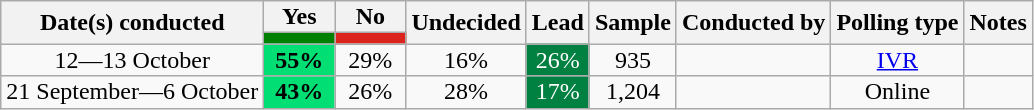<table class="wikitable sortable mw-datatable" style="text-align:center;line-height:14px">
<tr>
<th rowspan="2">Date(s) conducted</th>
<th>Yes</th>
<th>No</th>
<th rowspan="2">Undecided</th>
<th rowspan="2">Lead</th>
<th rowspan="2">Sample</th>
<th rowspan="2">Conducted by</th>
<th rowspan="2">Polling type</th>
<th rowspan="2">Notes</th>
</tr>
<tr>
<th data-sort-="" style="background:green; color:white; width:40px;" type="number"></th>
<th data-sort-="" style="background:#dc241f; color:white; width:40px;" type="number"></th>
</tr>
<tr>
<td data-sort-value="2021-10-13">12—13 October</td>
<td style="background:rgb(1, 223, 116);"><strong>55%</strong></td>
<td>29%</td>
<td>16%</td>
<td style="background:rgb(0, 129, 66); color:white;">26%</td>
<td>935</td>
<td></td>
<td><a href='#'>IVR</a></td>
<td></td>
</tr>
<tr>
<td data-sort-value="2021-10-06">21 September—6 October</td>
<td style="background:rgb(1, 223, 116);"><strong>43%</strong></td>
<td>26%</td>
<td>28%</td>
<td style="background:rgb(0, 129, 66); color:white;">17%</td>
<td>1,204</td>
<td></td>
<td>Online</td>
<td></td>
</tr>
</table>
